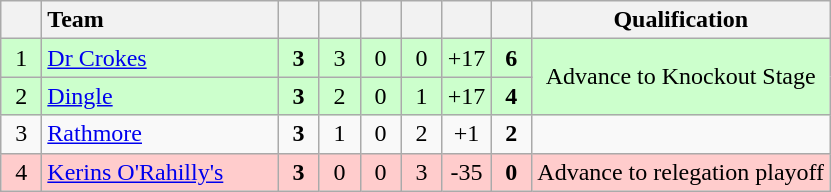<table class="wikitable" style="text-align:center">
<tr>
<th width="20"></th>
<th width="150" style="text-align:left;">Team</th>
<th width="20"></th>
<th width="20"></th>
<th width="20"></th>
<th width="20"></th>
<th width="20"></th>
<th width="20"></th>
<th>Qualification</th>
</tr>
<tr style="background:#ccffcc">
<td>1</td>
<td align="left"> <a href='#'>Dr Crokes</a></td>
<td><strong>3</strong></td>
<td>3</td>
<td>0</td>
<td>0</td>
<td>+17</td>
<td><strong>6</strong></td>
<td rowspan="2">Advance to Knockout Stage</td>
</tr>
<tr style="background:#ccffcc">
<td>2</td>
<td align="left"> <a href='#'>Dingle</a></td>
<td><strong>3</strong></td>
<td>2</td>
<td>0</td>
<td>1</td>
<td>+17</td>
<td><strong>4</strong></td>
</tr>
<tr>
<td>3</td>
<td align="left"> <a href='#'>Rathmore</a></td>
<td><strong>3</strong></td>
<td>1</td>
<td>0</td>
<td>2</td>
<td>+1</td>
<td><strong>2</strong></td>
<td></td>
</tr>
<tr style="background:#ffcccc">
<td>4</td>
<td align="left"> <a href='#'>Kerins O'Rahilly's</a></td>
<td><strong>3</strong></td>
<td>0</td>
<td>0</td>
<td>3</td>
<td>-35</td>
<td><strong>0</strong></td>
<td>Advance to relegation playoff</td>
</tr>
</table>
